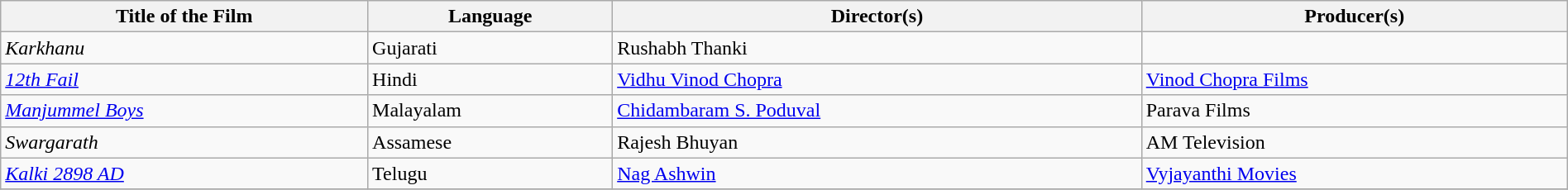<table class="sortable wikitable" style="width:100%; margin-bottom:4px" cellpadding="5">
<tr>
<th scope="col">Title of the Film</th>
<th scope="col">Language</th>
<th scope="col">Director(s)</th>
<th scope="col">Producer(s)</th>
</tr>
<tr>
<td><em>Karkhanu</em></td>
<td>Gujarati</td>
<td>Rushabh Thanki</td>
<td></td>
</tr>
<tr>
<td><em><a href='#'>12th Fail</a></em></td>
<td>Hindi</td>
<td><a href='#'>Vidhu Vinod Chopra</a></td>
<td><a href='#'>Vinod Chopra Films</a></td>
</tr>
<tr>
<td><em><a href='#'>Manjummel Boys</a></em></td>
<td>Malayalam</td>
<td><a href='#'>Chidambaram S. Poduval</a></td>
<td>Parava Films</td>
</tr>
<tr>
<td><em>Swargarath</em></td>
<td>Assamese</td>
<td>Rajesh Bhuyan</td>
<td>AM Television</td>
</tr>
<tr>
<td><em><a href='#'>Kalki 2898 AD</a></em></td>
<td>Telugu</td>
<td><a href='#'>Nag Ashwin</a></td>
<td><a href='#'>Vyjayanthi Movies</a></td>
</tr>
<tr>
</tr>
</table>
